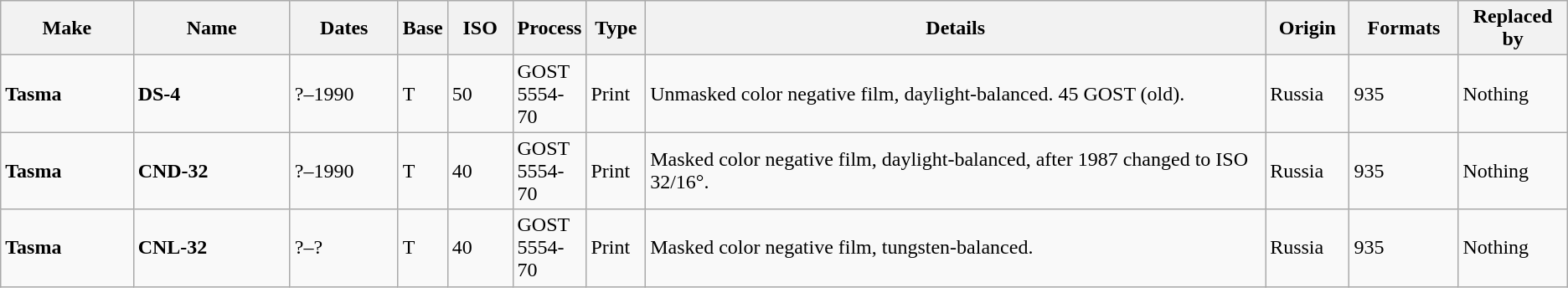<table class="wikitable">
<tr>
<th scope="col" style="width: 100px;">Make</th>
<th scope="col" style="width: 120px;">Name</th>
<th scope="col" style="width: 80px;">Dates</th>
<th scope="col" style="width: 30px;">Base</th>
<th scope="col" style="width: 45px;">ISO</th>
<th scope="col" style="width: 40px;">Process</th>
<th scope="col" style="width: 40px;">Type</th>
<th scope="col" style="width: 500px;">Details</th>
<th scope="col" style="width: 60px;">Origin</th>
<th scope="col" style="width: 80px;">Formats</th>
<th scope="col" style="width: 80px;">Replaced by</th>
</tr>
<tr>
<td><strong>Tasma</strong></td>
<td><strong>DS-4</strong></td>
<td>?–1990</td>
<td>T</td>
<td>50</td>
<td>GOST 5554-70</td>
<td>Print</td>
<td>Unmasked color negative film, daylight-balanced. 45 GOST (old).</td>
<td>Russia</td>
<td>935</td>
<td>Nothing</td>
</tr>
<tr>
<td><strong>Tasma</strong></td>
<td><strong>CND-32</strong></td>
<td>?–1990</td>
<td>T</td>
<td>40</td>
<td>GOST 5554-70</td>
<td>Print</td>
<td>Masked color negative film, daylight-balanced, after 1987 changed to ISO 32/16°.</td>
<td>Russia</td>
<td>935</td>
<td>Nothing</td>
</tr>
<tr>
<td><strong>Tasma</strong></td>
<td><strong>CNL-32</strong></td>
<td>?–?</td>
<td>T</td>
<td>40</td>
<td>GOST 5554-70</td>
<td>Print</td>
<td>Masked color negative film, tungsten-balanced.</td>
<td>Russia</td>
<td>935</td>
<td>Nothing</td>
</tr>
</table>
